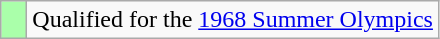<table class="wikitable">
<tr>
<td width=10px bgcolor="#aaffaa"></td>
<td>Qualified for the <a href='#'>1968 Summer Olympics</a></td>
</tr>
</table>
